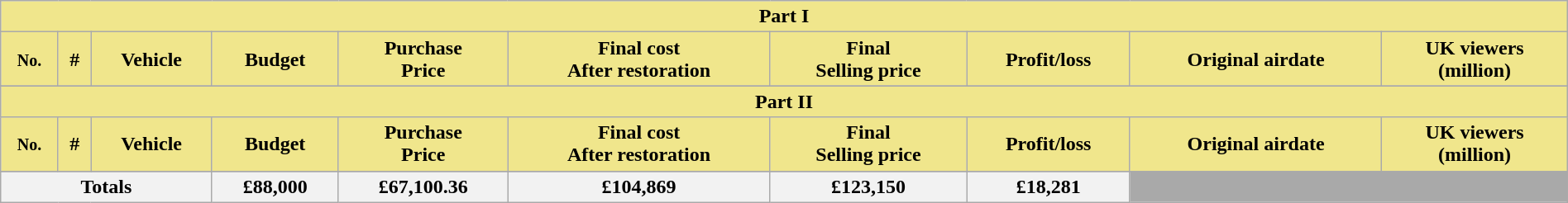<table class="wikitable plainrowheaders" style="width: 100%; margin-right: 0;">
<tr>
<th colspan="12;" style="background-color: #F0E68C; color:black;"><span></span><strong>Part I</strong></th>
</tr>
<tr>
<th style="background:#F0E68C;"><small>No.</small></th>
<th style="background:#F0E68C;">#</th>
<th style="background:#F0E68C;">Vehicle</th>
<th style="background:#F0E68C;">Budget</th>
<th style="background:#F0E68C;">Purchase<br>Price</th>
<th style="background:#F0E68C;">Final cost<br>After restoration</th>
<th style="background:#F0E68C;">Final<br>Selling price</th>
<th style="background:#F0E68C;">Profit/loss</th>
<th style="background:#F0E68C;">Original airdate</th>
<th style="background:#F0E68C;">UK viewers<br>(million)</th>
</tr>
<tr>
</tr>
<tr>
<th colspan="12;" style="background-color: #F0E68C; color:black;"><span></span><strong>Part II</strong></th>
</tr>
<tr>
<th style="background:#F0E68C;"><small>No.</small></th>
<th style="background:#F0E68C;">#</th>
<th style="background:#F0E68C;">Vehicle</th>
<th style="background:#F0E68C;">Budget</th>
<th style="background:#F0E68C;">Purchase<br>Price</th>
<th style="background:#F0E68C;">Final cost<br>After restoration</th>
<th style="background:#F0E68C;">Final<br>Selling price</th>
<th style="background:#F0E68C;">Profit/loss</th>
<th style="background:#F0E68C;">Original airdate</th>
<th style="background:#F0E68C;">UK viewers<br>(million)</th>
</tr>
<tr>
</tr>
<tr>
<th colspan="3;">Totals</th>
<th>£88,000</th>
<th>£67,100.36</th>
<th>£104,869</th>
<th>£123,150</th>
<th>£18,281</th>
<th colspan="2" style="background:darkgrey;"></th>
</tr>
</table>
